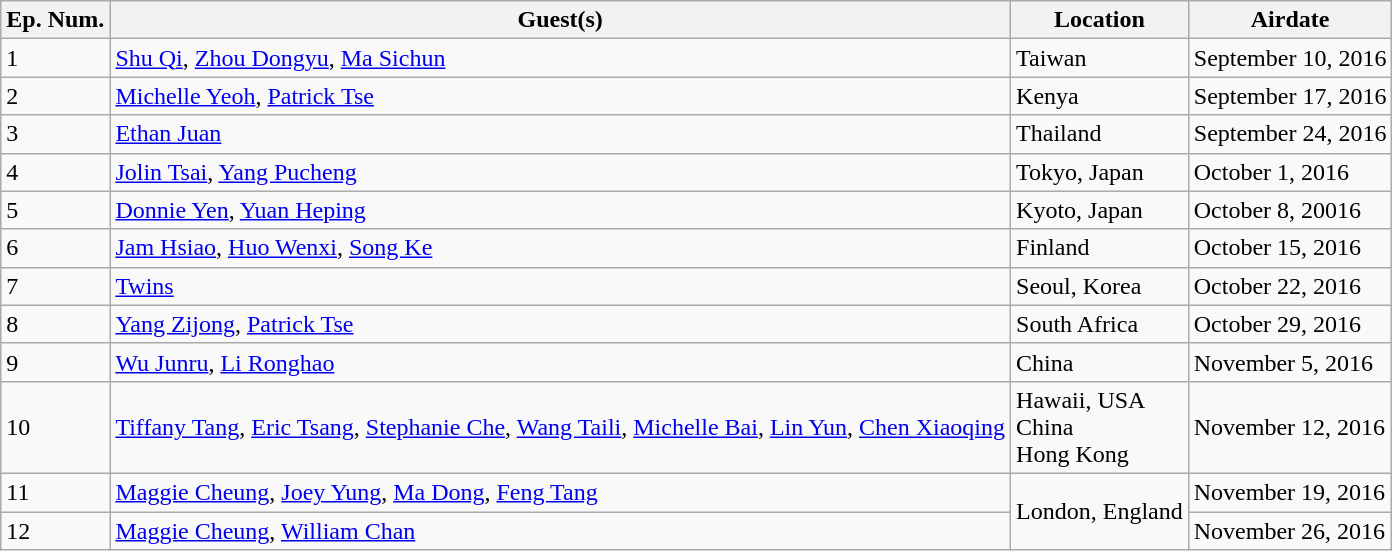<table class="wikitable">
<tr>
<th>Ep. Num.</th>
<th>Guest(s)</th>
<th>Location</th>
<th>Airdate</th>
</tr>
<tr>
<td>1</td>
<td><a href='#'>Shu Qi</a>, <a href='#'>Zhou Dongyu</a>, <a href='#'>Ma Sichun</a></td>
<td>Taiwan</td>
<td>September 10, 2016</td>
</tr>
<tr>
<td>2</td>
<td><a href='#'>Michelle Yeoh</a>, <a href='#'>Patrick Tse</a></td>
<td>Kenya</td>
<td>September 17, 2016</td>
</tr>
<tr>
<td>3</td>
<td><a href='#'>Ethan Juan</a></td>
<td>Thailand</td>
<td>September 24, 2016</td>
</tr>
<tr>
<td>4</td>
<td><a href='#'>Jolin Tsai</a>, <a href='#'>Yang Pucheng</a></td>
<td>Tokyo, Japan</td>
<td>October 1, 2016</td>
</tr>
<tr>
<td>5</td>
<td><a href='#'>Donnie Yen</a>, <a href='#'>Yuan Heping</a></td>
<td>Kyoto, Japan</td>
<td>October 8, 20016</td>
</tr>
<tr>
<td>6</td>
<td><a href='#'>Jam Hsiao</a>, <a href='#'>Huo Wenxi</a>, <a href='#'>Song Ke</a></td>
<td>Finland</td>
<td>October 15, 2016</td>
</tr>
<tr>
<td>7</td>
<td><a href='#'>Twins</a></td>
<td>Seoul, Korea</td>
<td>October 22, 2016</td>
</tr>
<tr>
<td>8</td>
<td><a href='#'>Yang Zijong</a>, <a href='#'>Patrick Tse</a></td>
<td>South Africa</td>
<td>October 29, 2016</td>
</tr>
<tr>
<td>9</td>
<td><a href='#'>Wu Junru</a>, <a href='#'>Li Ronghao</a></td>
<td>China</td>
<td>November 5, 2016</td>
</tr>
<tr>
<td>10</td>
<td><a href='#'>Tiffany Tang</a>, <a href='#'>Eric Tsang</a>, <a href='#'>Stephanie Che</a>, <a href='#'>Wang Taili</a>, <a href='#'>Michelle Bai</a>, <a href='#'>Lin Yun</a>, <a href='#'>Chen Xiaoqing</a></td>
<td>Hawaii, USA <br> China <br> Hong Kong</td>
<td>November 12, 2016</td>
</tr>
<tr>
<td>11</td>
<td><a href='#'>Maggie Cheung</a>, <a href='#'>Joey Yung</a>, <a href='#'>Ma Dong</a>, <a href='#'>Feng Tang</a></td>
<td rowspan=2>London, England</td>
<td>November 19, 2016</td>
</tr>
<tr>
<td>12</td>
<td><a href='#'>Maggie Cheung</a>, <a href='#'>William Chan</a></td>
<td>November 26, 2016</td>
</tr>
</table>
